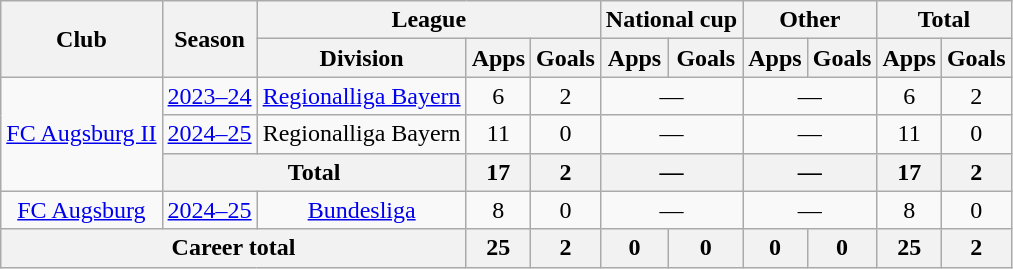<table class="wikitable" style="text-align:center">
<tr>
<th rowspan="2">Club</th>
<th rowspan="2">Season</th>
<th colspan="3">League</th>
<th colspan="2">National cup</th>
<th colspan="2">Other</th>
<th colspan="2">Total</th>
</tr>
<tr>
<th>Division</th>
<th>Apps</th>
<th>Goals</th>
<th>Apps</th>
<th>Goals</th>
<th>Apps</th>
<th>Goals</th>
<th>Apps</th>
<th>Goals</th>
</tr>
<tr>
<td rowspan="3"><a href='#'>FC Augsburg II</a></td>
<td><a href='#'>2023–24</a></td>
<td><a href='#'>Regionalliga Bayern</a></td>
<td>6</td>
<td>2</td>
<td colspan="2">—</td>
<td colspan="2">—</td>
<td>6</td>
<td>2</td>
</tr>
<tr>
<td><a href='#'>2024–25</a></td>
<td>Regionalliga Bayern</td>
<td>11</td>
<td>0</td>
<td colspan="2">—</td>
<td colspan="2">—</td>
<td>11</td>
<td>0</td>
</tr>
<tr>
<th colspan="2">Total</th>
<th>17</th>
<th>2</th>
<th colspan="2">—</th>
<th colspan="2">—</th>
<th>17</th>
<th>2</th>
</tr>
<tr>
<td><a href='#'>FC Augsburg</a></td>
<td><a href='#'>2024–25</a></td>
<td><a href='#'>Bundesliga</a></td>
<td>8</td>
<td>0</td>
<td colspan="2">—</td>
<td colspan="2">—</td>
<td>8</td>
<td>0</td>
</tr>
<tr>
<th colspan="3">Career total</th>
<th>25</th>
<th>2</th>
<th>0</th>
<th>0</th>
<th>0</th>
<th>0</th>
<th>25</th>
<th>2</th>
</tr>
</table>
